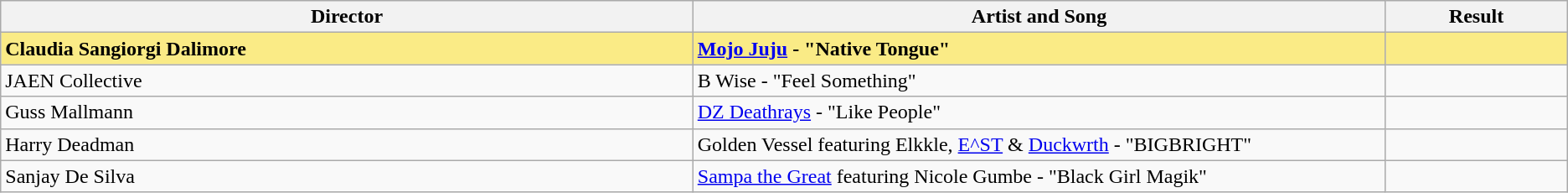<table class="sortable wikitable">
<tr>
<th width="19%">Director</th>
<th width="19%">Artist and Song</th>
<th width="5%">Result</th>
</tr>
<tr style="background:#FAEB86">
<td><strong>Claudia Sangiorgi Dalimore</strong></td>
<td><strong><a href='#'>Mojo Juju</a> - "Native Tongue"</strong></td>
<td></td>
</tr>
<tr>
<td>JAEN Collective</td>
<td>B Wise - "Feel Something"</td>
<td></td>
</tr>
<tr>
<td>Guss Mallmann</td>
<td><a href='#'>DZ Deathrays</a> - "Like People"</td>
<td></td>
</tr>
<tr>
<td>Harry Deadman</td>
<td>Golden Vessel featuring Elkkle, <a href='#'>E^ST</a> & <a href='#'>Duckwrth</a> - "BIGBRIGHT"</td>
<td></td>
</tr>
<tr>
<td>Sanjay De Silva</td>
<td><a href='#'>Sampa the Great</a> featuring Nicole Gumbe - "Black Girl Magik"</td>
<td></td>
</tr>
</table>
